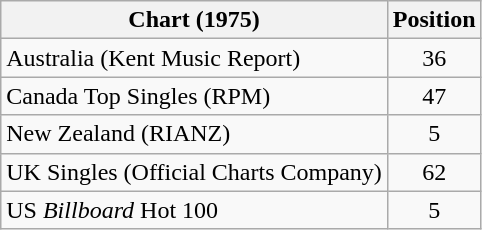<table class="wikitable sortable">
<tr>
<th align="left">Chart (1975)</th>
<th style="text-align:center;">Position</th>
</tr>
<tr>
<td>Australia (Kent Music Report)</td>
<td style="text-align:center;">36</td>
</tr>
<tr>
<td>Canada Top Singles (RPM)</td>
<td style="text-align:center;">47</td>
</tr>
<tr>
<td>New Zealand (RIANZ)</td>
<td style="text-align:center;">5</td>
</tr>
<tr>
<td>UK Singles (Official Charts Company)</td>
<td style="text-align:center;">62</td>
</tr>
<tr>
<td>US <em>Billboard</em> Hot 100</td>
<td style="text-align:center;">5</td>
</tr>
</table>
